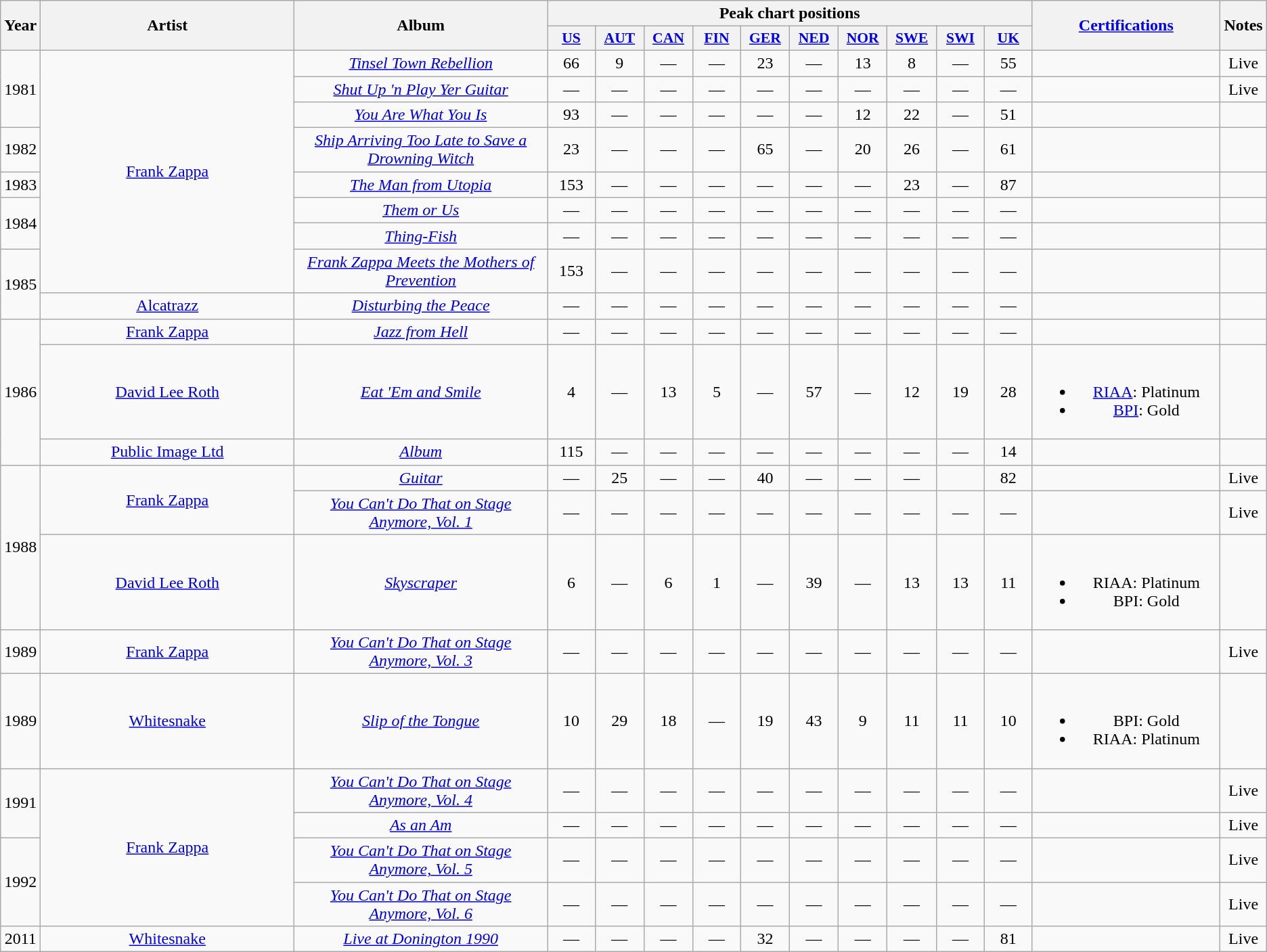<table class="wikitable plainrowheaders" style="text-align:center;">
<tr>
<th rowspan="2">Year</th>
<th rowspan="2" scope="col" style="width:17em;">Artist</th>
<th rowspan="2" scope="col" style="width:17em;">Album</th>
<th colspan="10">Peak chart positions</th>
<th rowspan="2" scope="col" style="width:12em;"><a href='#'>Certifications</a></th>
<th rowspan="2">Notes</th>
</tr>
<tr>
<th scope="col" style="width:3em;font-size:90%;"><a href='#'>US</a></th>
<th scope="col" style="width:3em;font-size:90%;"><a href='#'>AUT</a></th>
<th scope="col" style="width:3em;font-size:90%;"><a href='#'>CAN</a></th>
<th scope="col" style="width:3em;font-size:90%;"><a href='#'>FIN</a></th>
<th scope="col" style="width:3em;font-size:90%;"><a href='#'>GER</a></th>
<th scope="col" style="width:3em;font-size:90%;"><a href='#'>NED</a></th>
<th scope="col" style="width:3em;font-size:90%;"><a href='#'>NOR</a></th>
<th scope="col" style="width:3em;font-size:90%;"><a href='#'>SWE</a></th>
<th scope="col" style="width:3em;font-size:90%;"><a href='#'>SWI</a></th>
<th scope="col" style="width:3em;font-size:90%;"><a href='#'>UK</a></th>
</tr>
<tr>
<td rowspan="3">1981</td>
<td rowspan="8"><a href='#'>Frank Zappa</a></td>
<td><em><a href='#'>Tinsel Town Rebellion</a></em></td>
<td>66</td>
<td>9</td>
<td>—</td>
<td>—</td>
<td>23</td>
<td>—</td>
<td>13</td>
<td>8</td>
<td>—</td>
<td>55</td>
<td></td>
<td>Live</td>
</tr>
<tr>
<td><em><a href='#'>Shut Up 'n Play Yer Guitar</a></em></td>
<td>—</td>
<td>—</td>
<td>—</td>
<td>—</td>
<td>—</td>
<td>—</td>
<td>—</td>
<td>—</td>
<td>—</td>
<td>—</td>
<td></td>
<td>Live</td>
</tr>
<tr>
<td><em><a href='#'>You Are What You Is</a></em></td>
<td>93</td>
<td>—</td>
<td>—</td>
<td>—</td>
<td>—</td>
<td>—</td>
<td>12</td>
<td>22</td>
<td>—</td>
<td>51</td>
<td></td>
<td></td>
</tr>
<tr>
<td>1982</td>
<td><em><a href='#'>Ship Arriving Too Late to Save a Drowning Witch</a></em></td>
<td>23</td>
<td>—</td>
<td>—</td>
<td>—</td>
<td>65</td>
<td>—</td>
<td>20</td>
<td>26</td>
<td>—</td>
<td>61</td>
<td></td>
<td></td>
</tr>
<tr>
<td>1983</td>
<td><em><a href='#'>The Man from Utopia</a></em></td>
<td>153</td>
<td>—</td>
<td>—</td>
<td>—</td>
<td>—</td>
<td>—</td>
<td>—</td>
<td>23</td>
<td>—</td>
<td>87</td>
<td></td>
<td></td>
</tr>
<tr>
<td rowspan="2">1984</td>
<td><em><a href='#'>Them or Us</a></em></td>
<td>—</td>
<td>—</td>
<td>—</td>
<td>—</td>
<td>—</td>
<td>—</td>
<td>—</td>
<td>—</td>
<td>—</td>
<td>—</td>
<td></td>
<td></td>
</tr>
<tr>
<td><em><a href='#'>Thing-Fish</a></em></td>
<td>—</td>
<td>—</td>
<td>—</td>
<td>—</td>
<td>—</td>
<td>—</td>
<td>—</td>
<td>—</td>
<td>—</td>
<td>—</td>
<td></td>
<td></td>
</tr>
<tr>
<td rowspan="2">1985</td>
<td><em><a href='#'>Frank Zappa Meets the Mothers of Prevention</a></em></td>
<td>153</td>
<td>—</td>
<td>—</td>
<td>—</td>
<td>—</td>
<td>—</td>
<td>—</td>
<td>—</td>
<td>—</td>
<td>—</td>
<td></td>
<td></td>
</tr>
<tr>
<td><a href='#'>Alcatrazz</a></td>
<td><em><a href='#'>Disturbing the Peace</a></em></td>
<td>—</td>
<td>—</td>
<td>—</td>
<td>—</td>
<td>—</td>
<td>—</td>
<td>—</td>
<td>—</td>
<td>—</td>
<td>—</td>
<td></td>
<td></td>
</tr>
<tr>
<td rowspan="3">1986</td>
<td><a href='#'>Frank Zappa</a></td>
<td><em><a href='#'>Jazz from Hell</a></em></td>
<td>—</td>
<td>—</td>
<td>—</td>
<td>—</td>
<td>—</td>
<td>—</td>
<td>—</td>
<td>—</td>
<td>—</td>
<td>—</td>
<td></td>
<td></td>
</tr>
<tr>
<td><a href='#'>David Lee Roth</a></td>
<td><em><a href='#'>Eat 'Em and Smile</a></em></td>
<td>4</td>
<td>—</td>
<td>13</td>
<td>5</td>
<td>—</td>
<td>57</td>
<td>—</td>
<td>12</td>
<td>19</td>
<td>28</td>
<td><br><ul><li><a href='#'>RIAA</a>: Platinum</li><li><a href='#'>BPI</a>: Gold</li></ul></td>
<td></td>
</tr>
<tr>
<td><a href='#'>Public Image Ltd</a></td>
<td><em><a href='#'>Album</a></em></td>
<td>115</td>
<td>—</td>
<td>—</td>
<td>—</td>
<td>—</td>
<td>—</td>
<td>—</td>
<td>—</td>
<td>—</td>
<td>14</td>
<td></td>
<td></td>
</tr>
<tr>
<td rowspan="3">1988</td>
<td rowspan="2"><a href='#'>Frank Zappa</a></td>
<td><em><a href='#'>Guitar</a></em></td>
<td>—</td>
<td>25</td>
<td>—</td>
<td>—</td>
<td>40</td>
<td>—</td>
<td>—</td>
<td>—</td>
<td></td>
<td>82</td>
<td></td>
<td>Live</td>
</tr>
<tr>
<td><em><a href='#'>You Can't Do That on Stage Anymore, Vol. 1</a></em></td>
<td>—</td>
<td>—</td>
<td>—</td>
<td>—</td>
<td>—</td>
<td>—</td>
<td>—</td>
<td>—</td>
<td>—</td>
<td>—</td>
<td></td>
<td>Live</td>
</tr>
<tr>
<td><a href='#'>David Lee Roth</a></td>
<td><em><a href='#'>Skyscraper</a></em></td>
<td>6</td>
<td>—</td>
<td>6</td>
<td>1</td>
<td>—</td>
<td>39</td>
<td>—</td>
<td>13</td>
<td>13</td>
<td>11</td>
<td><br><ul><li>RIAA: Platinum</li><li>BPI: Gold</li></ul></td>
<td></td>
</tr>
<tr>
<td>1989</td>
<td><a href='#'>Frank Zappa</a></td>
<td><em><a href='#'>You Can't Do That on Stage Anymore, Vol. 3</a></em></td>
<td>—</td>
<td>—</td>
<td>—</td>
<td>—</td>
<td>—</td>
<td>—</td>
<td>—</td>
<td>—</td>
<td>—</td>
<td>—</td>
<td></td>
<td>Live</td>
</tr>
<tr>
<td>1989</td>
<td><a href='#'>Whitesnake</a></td>
<td><em><a href='#'>Slip of the Tongue</a></em></td>
<td>10</td>
<td>29</td>
<td>18</td>
<td>—</td>
<td>19</td>
<td>43</td>
<td>9</td>
<td>11</td>
<td>11</td>
<td>10</td>
<td><br><ul><li>BPI: Gold</li><li>RIAA: Platinum</li></ul></td>
<td></td>
</tr>
<tr>
<td rowspan="2">1991</td>
<td rowspan="4"><a href='#'>Frank Zappa</a></td>
<td><em><a href='#'>You Can't Do That on Stage Anymore, Vol. 4</a></em></td>
<td>—</td>
<td>—</td>
<td>—</td>
<td>—</td>
<td>—</td>
<td>—</td>
<td>—</td>
<td>—</td>
<td>—</td>
<td>—</td>
<td></td>
<td>Live</td>
</tr>
<tr>
<td><em><a href='#'>As an Am</a></em></td>
<td>—</td>
<td>—</td>
<td>—</td>
<td>—</td>
<td>—</td>
<td>—</td>
<td>—</td>
<td>—</td>
<td>—</td>
<td>—</td>
<td></td>
<td>Live</td>
</tr>
<tr>
<td rowspan="2">1992</td>
<td><em><a href='#'>You Can't Do That on Stage Anymore, Vol. 5</a></em></td>
<td>—</td>
<td>—</td>
<td>—</td>
<td>—</td>
<td>—</td>
<td>—</td>
<td>—</td>
<td>—</td>
<td>—</td>
<td>—</td>
<td></td>
<td>Live</td>
</tr>
<tr>
<td><em><a href='#'>You Can't Do That on Stage Anymore, Vol. 6</a></em></td>
<td>—</td>
<td>—</td>
<td>—</td>
<td>—</td>
<td>—</td>
<td>—</td>
<td>—</td>
<td>—</td>
<td>—</td>
<td>—</td>
<td></td>
<td>Live</td>
</tr>
<tr>
<td>2011</td>
<td><a href='#'>Whitesnake</a></td>
<td><em><a href='#'>Live at Donington 1990</a></em></td>
<td>—</td>
<td>—</td>
<td>—</td>
<td>—</td>
<td>32</td>
<td>—</td>
<td>—</td>
<td>—</td>
<td>—</td>
<td>81</td>
<td></td>
<td>Live</td>
</tr>
</table>
